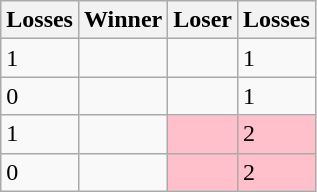<table class=wikitable>
<tr>
<th>Losses</th>
<th>Winner</th>
<th>Loser</th>
<th>Losses</th>
</tr>
<tr>
<td>1</td>
<td></td>
<td></td>
<td>1</td>
</tr>
<tr>
<td>0</td>
<td></td>
<td></td>
<td>1</td>
</tr>
<tr>
<td>1</td>
<td></td>
<td bgcolor=pink></td>
<td bgcolor=pink>2</td>
</tr>
<tr>
<td>0</td>
<td></td>
<td bgcolor=pink></td>
<td bgcolor=pink>2</td>
</tr>
</table>
